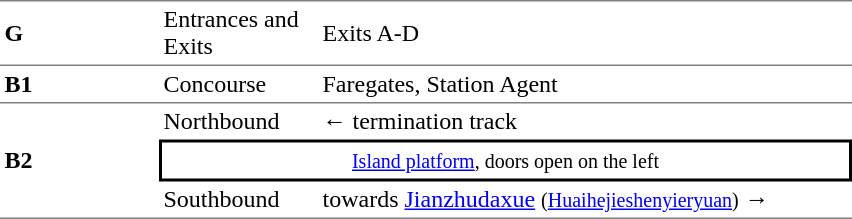<table cellspacing=0 cellpadding=3>
<tr>
<td style="border-top:solid 1px gray;border-bottom:solid 1px gray;" width=100><strong>G</strong></td>
<td style="border-top:solid 1px gray;border-bottom:solid 1px gray;" width=100>Entrances and Exits</td>
<td style="border-top:solid 1px gray;border-bottom:solid 1px gray;" width=350>Exits A-D</td>
</tr>
<tr>
<td style="border-bottom:solid 1px gray;"><strong>B1</strong></td>
<td style="border-bottom:solid 1px gray;">Concourse</td>
<td style="border-bottom:solid 1px gray;">Faregates, Station Agent</td>
</tr>
<tr>
<td style="border-bottom:solid 1px gray;" rowspan=3><strong>B2</strong></td>
<td>Northbound</td>
<td>←  termination track</td>
</tr>
<tr>
<td style="border-right:solid 2px black;border-left:solid 2px black;border-top:solid 2px black;border-bottom:solid 2px black;text-align:center;" colspan=2><small><a href='#'>Island platform</a>, doors open on the left</small></td>
</tr>
<tr>
<td style="border-bottom:solid 1px gray;">Southbound</td>
<td style="border-bottom:solid 1px gray;">  towards <a href='#'>Jianzhudaxue</a> <small>(<a href='#'>Huaihejieshenyieryuan</a>)</small> →</td>
</tr>
</table>
